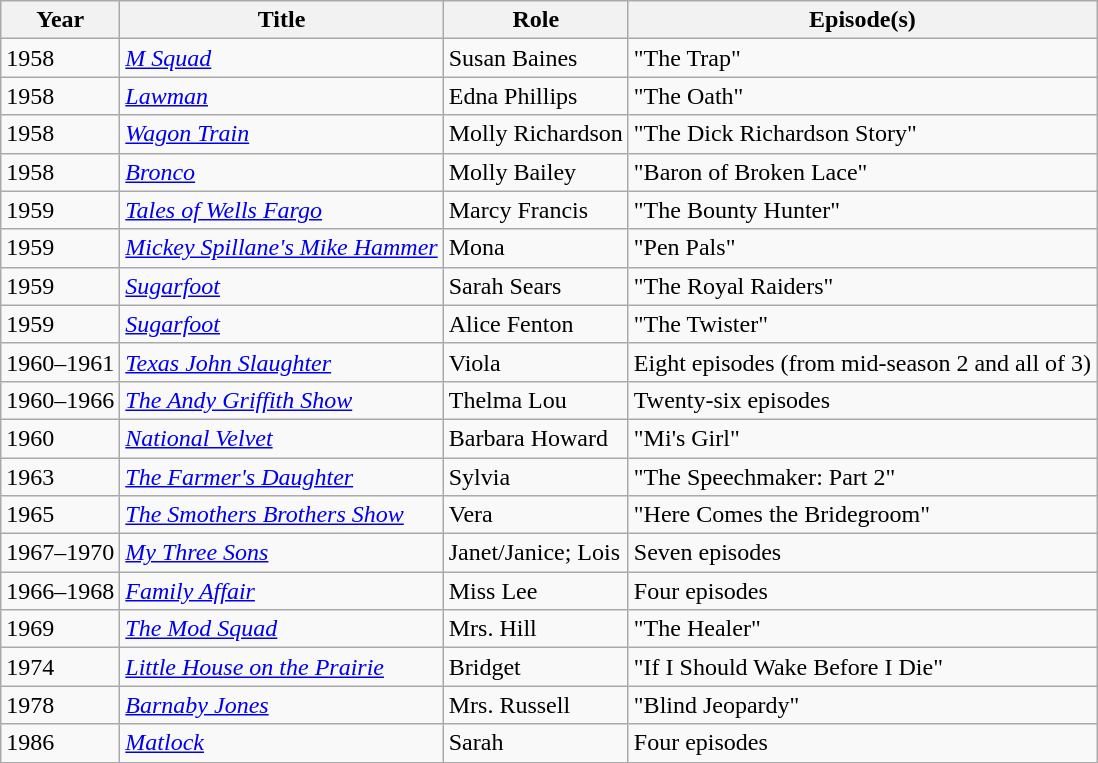<table class="wikitable sortable">
<tr>
<th>Year</th>
<th>Title</th>
<th>Role</th>
<th class="unsortable">Episode(s)</th>
</tr>
<tr>
<td>1958</td>
<td><em><a href='#'>M Squad</a></em></td>
<td>Susan Baines</td>
<td>"The Trap"</td>
</tr>
<tr>
<td>1958</td>
<td><em><a href='#'>Lawman</a></em></td>
<td>Edna Phillips</td>
<td>"The Oath"</td>
</tr>
<tr>
<td>1958</td>
<td><em><a href='#'>Wagon Train</a></em></td>
<td>Molly Richardson</td>
<td>"The Dick Richardson Story"</td>
</tr>
<tr>
<td>1958</td>
<td><em><a href='#'>Bronco</a></em></td>
<td>Molly Bailey</td>
<td>"Baron of Broken Lace"</td>
</tr>
<tr>
<td>1959</td>
<td><em><a href='#'>Tales of Wells Fargo</a></em></td>
<td>Marcy Francis</td>
<td>"The Bounty Hunter"</td>
</tr>
<tr>
<td>1959</td>
<td><em><a href='#'>Mickey Spillane's Mike Hammer</a></em></td>
<td>Mona</td>
<td>"Pen Pals"</td>
</tr>
<tr>
<td>1959</td>
<td><em><a href='#'>Sugarfoot</a></em></td>
<td>Sarah Sears</td>
<td>"The Royal Raiders"</td>
</tr>
<tr>
<td>1959</td>
<td><em><a href='#'>Sugarfoot</a></em></td>
<td>Alice Fenton</td>
<td>"The Twister"</td>
</tr>
<tr>
<td>1960–1961</td>
<td><em><a href='#'>Texas John Slaughter</a></em></td>
<td>Viola</td>
<td>Eight episodes (from mid-season 2 and all of 3)</td>
</tr>
<tr>
<td>1960–1966</td>
<td><em><a href='#'>The Andy Griffith Show</a></em></td>
<td>Thelma Lou</td>
<td>Twenty-six episodes</td>
</tr>
<tr>
<td>1960</td>
<td><em><a href='#'>National Velvet</a></em></td>
<td>Barbara Howard</td>
<td>"Mi's Girl"</td>
</tr>
<tr>
<td>1963</td>
<td><em><a href='#'>The Farmer's Daughter</a></em></td>
<td>Sylvia</td>
<td>"The Speechmaker: Part 2"</td>
</tr>
<tr>
<td>1965</td>
<td><em><a href='#'>The Smothers Brothers Show</a></em></td>
<td>Vera</td>
<td>"Here Comes the Bridegroom"</td>
</tr>
<tr>
<td>1967–1970</td>
<td><em><a href='#'>My Three Sons</a></em></td>
<td>Janet/Janice; Lois</td>
<td>Seven episodes</td>
</tr>
<tr>
<td>1966–1968</td>
<td><em><a href='#'>Family Affair</a></em></td>
<td>Miss Lee</td>
<td>Four episodes</td>
</tr>
<tr>
<td>1969</td>
<td><em><a href='#'>The Mod Squad</a></em></td>
<td>Mrs. Hill</td>
<td>"The Healer"</td>
</tr>
<tr>
<td>1974</td>
<td><em><a href='#'>Little House on the Prairie</a></em></td>
<td>Bridget</td>
<td>"If I Should Wake Before I Die"</td>
</tr>
<tr>
<td>1978</td>
<td><em><a href='#'>Barnaby Jones</a></em></td>
<td>Mrs. Russell</td>
<td>"Blind Jeopardy"</td>
</tr>
<tr>
<td>1986</td>
<td><em><a href='#'>Matlock</a></em></td>
<td>Sarah</td>
<td>Four episodes</td>
</tr>
</table>
